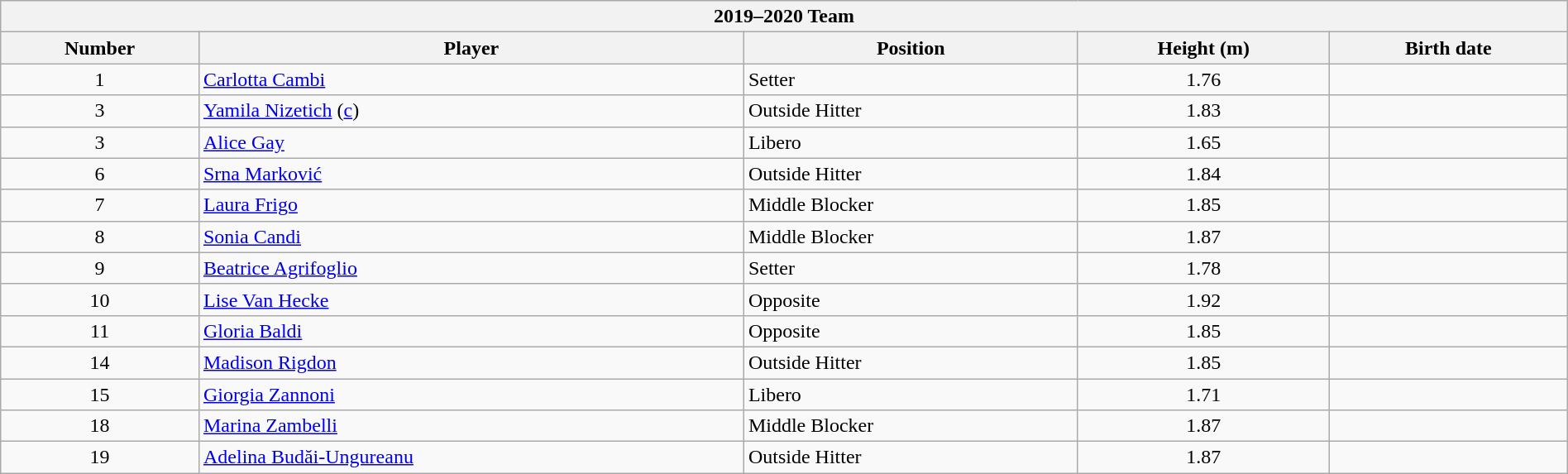<table class="wikitable collapsible collapsed" style="width:100%;">
<tr>
<th colspan=5><strong>2019–2020 Team</strong></th>
</tr>
<tr>
<th>Number</th>
<th>Player</th>
<th>Position</th>
<th>Height (m)</th>
<th>Birth date</th>
</tr>
<tr>
<td align=center>1</td>
<td> <a href='#'>Carlotta Cambi</a></td>
<td>Setter</td>
<td align=center>1.76</td>
<td></td>
</tr>
<tr>
<td align=center>3</td>
<td> <a href='#'>Yamila Nizetich</a> (<a href='#'>c</a>)</td>
<td>Outside Hitter</td>
<td align=center>1.83</td>
<td></td>
</tr>
<tr>
<td align=center>3</td>
<td> <a href='#'>Alice Gay</a></td>
<td>Libero</td>
<td align=center>1.65</td>
<td></td>
</tr>
<tr>
<td align=center>6</td>
<td> <a href='#'>Srna Marković</a></td>
<td>Outside Hitter</td>
<td align=center>1.84</td>
<td></td>
</tr>
<tr>
<td align=center>7</td>
<td> <a href='#'>Laura Frigo</a></td>
<td>Middle Blocker</td>
<td align=center>1.85</td>
<td></td>
</tr>
<tr>
<td align=center>8</td>
<td> <a href='#'>Sonia Candi</a></td>
<td>Middle Blocker</td>
<td align=center>1.87</td>
<td></td>
</tr>
<tr>
<td align=center>9</td>
<td> <a href='#'>Beatrice Agrifoglio</a></td>
<td>Setter</td>
<td align=center>1.78</td>
<td></td>
</tr>
<tr>
<td align=center>10</td>
<td> <a href='#'>Lise Van Hecke</a></td>
<td>Opposite</td>
<td align=center>1.92</td>
<td></td>
</tr>
<tr>
<td align=center>11</td>
<td> <a href='#'>Gloria Baldi</a></td>
<td>Opposite</td>
<td align=center>1.85</td>
<td></td>
</tr>
<tr>
<td align=center>14</td>
<td> <a href='#'>Madison Rigdon</a></td>
<td>Outside Hitter</td>
<td align=center>1.85</td>
<td></td>
</tr>
<tr>
<td align=center>15</td>
<td> <a href='#'>Giorgia Zannoni</a></td>
<td>Libero</td>
<td align=center>1.71</td>
<td></td>
</tr>
<tr>
<td align=center>18</td>
<td> <a href='#'>Marina Zambelli</a></td>
<td>Middle Blocker</td>
<td align=center>1.87</td>
<td></td>
</tr>
<tr>
<td align=center>19</td>
<td> <a href='#'>Adelina Budăi-Ungureanu</a></td>
<td>Outside Hitter</td>
<td align=center>1.87</td>
<td></td>
</tr>
</table>
